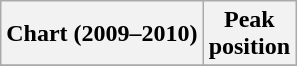<table class="wikitable sortable plainrowheaders" style="text-align:center">
<tr>
<th scope="col">Chart (2009–2010)</th>
<th scope="col">Peak<br>position</th>
</tr>
<tr>
</tr>
</table>
